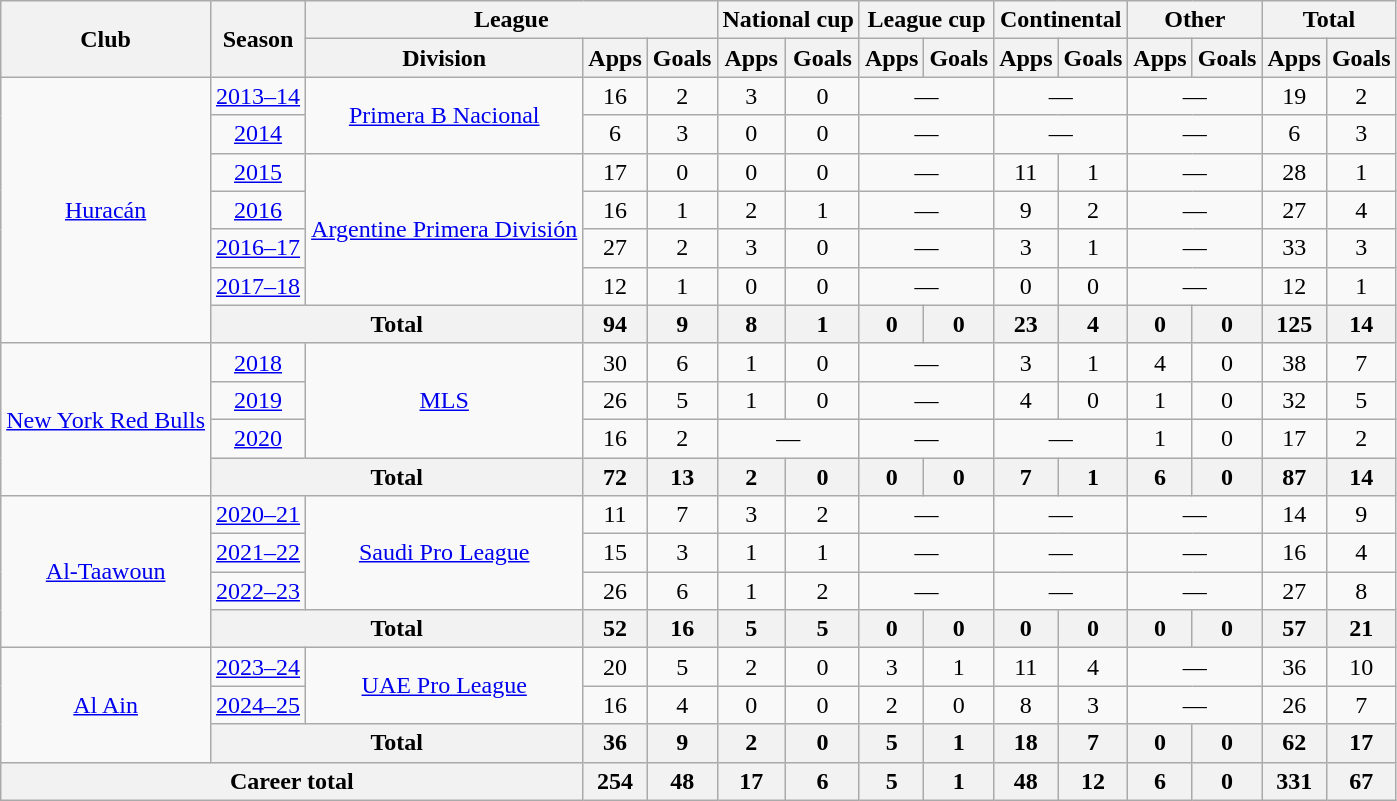<table class="wikitable" style="text-align:center">
<tr>
<th rowspan="2">Club</th>
<th rowspan="2">Season</th>
<th colspan="3">League</th>
<th colspan="2">National cup</th>
<th colspan="2">League cup</th>
<th colspan="2">Continental</th>
<th colspan="2">Other</th>
<th colspan="2">Total</th>
</tr>
<tr>
<th>Division</th>
<th>Apps</th>
<th>Goals</th>
<th>Apps</th>
<th>Goals</th>
<th>Apps</th>
<th>Goals</th>
<th>Apps</th>
<th>Goals</th>
<th>Apps</th>
<th>Goals</th>
<th>Apps</th>
<th>Goals</th>
</tr>
<tr>
<td rowspan="7"><a href='#'>Huracán</a></td>
<td><a href='#'>2013–14</a></td>
<td rowspan="2"><a href='#'>Primera B Nacional</a></td>
<td>16</td>
<td>2</td>
<td>3</td>
<td>0</td>
<td colspan="2">—</td>
<td colspan="2">—</td>
<td colspan="2">—</td>
<td>19</td>
<td>2</td>
</tr>
<tr>
<td><a href='#'>2014</a></td>
<td>6</td>
<td>3</td>
<td>0</td>
<td>0</td>
<td colspan="2">—</td>
<td colspan="2">—</td>
<td colspan="2">—</td>
<td>6</td>
<td>3</td>
</tr>
<tr>
<td><a href='#'>2015</a></td>
<td rowspan="4"><a href='#'>Argentine Primera División</a></td>
<td>17</td>
<td>0</td>
<td>0</td>
<td>0</td>
<td colspan="2">—</td>
<td>11</td>
<td>1</td>
<td colspan="2">—</td>
<td>28</td>
<td>1</td>
</tr>
<tr>
<td><a href='#'>2016</a></td>
<td>16</td>
<td>1</td>
<td>2</td>
<td>1</td>
<td colspan="2">—</td>
<td>9</td>
<td>2</td>
<td colspan="2">—</td>
<td>27</td>
<td>4</td>
</tr>
<tr>
<td><a href='#'>2016–17</a></td>
<td>27</td>
<td>2</td>
<td>3</td>
<td>0</td>
<td colspan="2">—</td>
<td>3</td>
<td>1</td>
<td colspan="2">—</td>
<td>33</td>
<td>3</td>
</tr>
<tr>
<td><a href='#'>2017–18</a></td>
<td>12</td>
<td>1</td>
<td>0</td>
<td>0</td>
<td colspan="2">—</td>
<td>0</td>
<td>0</td>
<td colspan="2">—</td>
<td>12</td>
<td>1</td>
</tr>
<tr>
<th colspan="2">Total</th>
<th>94</th>
<th>9</th>
<th>8</th>
<th>1</th>
<th>0</th>
<th>0</th>
<th>23</th>
<th>4</th>
<th>0</th>
<th>0</th>
<th>125</th>
<th>14</th>
</tr>
<tr>
<td rowspan="4"><a href='#'>New York Red Bulls</a></td>
<td><a href='#'>2018</a></td>
<td rowspan="3"><a href='#'>MLS</a></td>
<td>30</td>
<td>6</td>
<td>1</td>
<td>0</td>
<td colspan="2">—</td>
<td>3</td>
<td>1</td>
<td>4</td>
<td>0</td>
<td>38</td>
<td>7</td>
</tr>
<tr>
<td><a href='#'>2019</a></td>
<td>26</td>
<td>5</td>
<td>1</td>
<td>0</td>
<td colspan="2">—</td>
<td>4</td>
<td>0</td>
<td>1</td>
<td>0</td>
<td>32</td>
<td>5</td>
</tr>
<tr>
<td><a href='#'>2020</a></td>
<td>16</td>
<td>2</td>
<td colspan="2">—</td>
<td colspan="2">—</td>
<td colspan="2">—</td>
<td>1</td>
<td>0</td>
<td>17</td>
<td>2</td>
</tr>
<tr>
<th colspan="2">Total</th>
<th>72</th>
<th>13</th>
<th>2</th>
<th>0</th>
<th>0</th>
<th>0</th>
<th>7</th>
<th>1</th>
<th>6</th>
<th>0</th>
<th>87</th>
<th>14</th>
</tr>
<tr>
<td rowspan="4"><a href='#'>Al-Taawoun</a></td>
<td><a href='#'>2020–21</a></td>
<td rowspan="3"><a href='#'>Saudi Pro League</a></td>
<td>11</td>
<td>7</td>
<td>3</td>
<td>2</td>
<td colspan="2">—</td>
<td colspan="2">—</td>
<td colspan="2">—</td>
<td>14</td>
<td>9</td>
</tr>
<tr>
<td><a href='#'>2021–22</a></td>
<td>15</td>
<td>3</td>
<td>1</td>
<td>1</td>
<td colspan="2">—</td>
<td colspan="2">—</td>
<td colspan="2">—</td>
<td>16</td>
<td>4</td>
</tr>
<tr>
<td><a href='#'>2022–23</a></td>
<td>26</td>
<td>6</td>
<td>1</td>
<td>2</td>
<td colspan="2">—</td>
<td colspan="2">—</td>
<td colspan="2">—</td>
<td>27</td>
<td>8</td>
</tr>
<tr>
<th colspan="2">Total</th>
<th>52</th>
<th>16</th>
<th>5</th>
<th>5</th>
<th>0</th>
<th>0</th>
<th>0</th>
<th>0</th>
<th>0</th>
<th>0</th>
<th>57</th>
<th>21</th>
</tr>
<tr>
<td rowspan="3"><a href='#'>Al Ain</a></td>
<td><a href='#'>2023–24</a></td>
<td rowspan="2"><a href='#'>UAE Pro League</a></td>
<td>20</td>
<td>5</td>
<td>2</td>
<td>0</td>
<td>3</td>
<td>1</td>
<td>11</td>
<td>4</td>
<td colspan="2">—</td>
<td>36</td>
<td>10</td>
</tr>
<tr>
<td><a href='#'>2024–25</a></td>
<td>16</td>
<td>4</td>
<td>0</td>
<td>0</td>
<td>2</td>
<td>0</td>
<td>8</td>
<td>3</td>
<td colspan="2">—</td>
<td>26</td>
<td>7</td>
</tr>
<tr>
<th colspan="2">Total</th>
<th>36</th>
<th>9</th>
<th>2</th>
<th>0</th>
<th>5</th>
<th>1</th>
<th>18</th>
<th>7</th>
<th>0</th>
<th>0</th>
<th>62</th>
<th>17</th>
</tr>
<tr>
<th colspan="3">Career total</th>
<th>254</th>
<th>48</th>
<th>17</th>
<th>6</th>
<th>5</th>
<th>1</th>
<th>48</th>
<th>12</th>
<th>6</th>
<th>0</th>
<th>331</th>
<th>67</th>
</tr>
</table>
